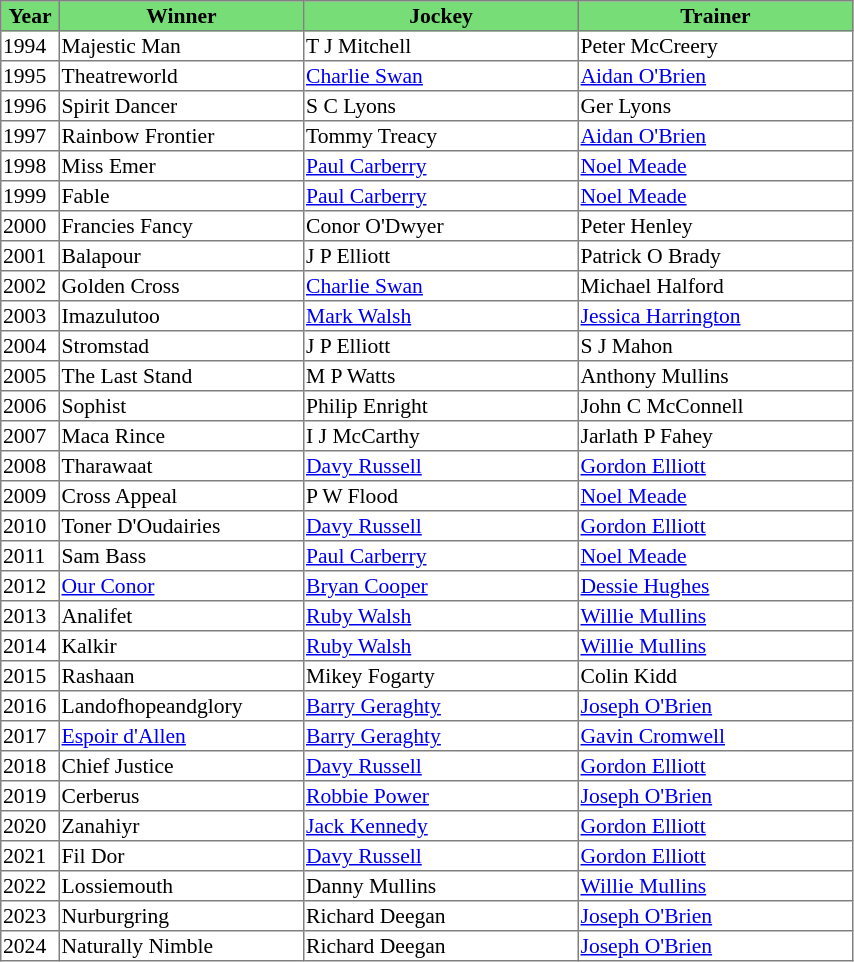<table class = "sortable" | border="1" style="border-collapse: collapse; font-size:90%">
<tr bgcolor="#77dd77" align="center">
<th style="width:36px"><strong>Year</strong></th>
<th style="width:160px"><strong>Winner</strong></th>
<th style="width:180px"><strong>Jockey</strong></th>
<th style="width:180px"><strong>Trainer</strong></th>
</tr>
<tr>
<td>1994</td>
<td>Majestic Man</td>
<td>T J Mitchell</td>
<td>Peter McCreery</td>
</tr>
<tr>
<td>1995</td>
<td>Theatreworld</td>
<td><a href='#'>Charlie Swan</a></td>
<td><a href='#'>Aidan O'Brien</a></td>
</tr>
<tr>
<td>1996</td>
<td>Spirit Dancer</td>
<td>S C Lyons</td>
<td>Ger Lyons</td>
</tr>
<tr>
<td>1997</td>
<td>Rainbow Frontier</td>
<td>Tommy Treacy</td>
<td><a href='#'>Aidan O'Brien</a></td>
</tr>
<tr>
<td>1998</td>
<td>Miss Emer</td>
<td><a href='#'>Paul Carberry</a></td>
<td><a href='#'>Noel Meade</a></td>
</tr>
<tr>
<td>1999</td>
<td>Fable</td>
<td><a href='#'>Paul Carberry</a></td>
<td><a href='#'>Noel Meade</a></td>
</tr>
<tr>
<td>2000</td>
<td>Francies Fancy</td>
<td>Conor O'Dwyer</td>
<td>Peter Henley</td>
</tr>
<tr>
<td>2001</td>
<td>Balapour</td>
<td>J P Elliott</td>
<td>Patrick O Brady</td>
</tr>
<tr>
<td>2002</td>
<td>Golden Cross</td>
<td><a href='#'>Charlie Swan</a></td>
<td>Michael Halford</td>
</tr>
<tr>
<td>2003</td>
<td>Imazulutoo</td>
<td><a href='#'>Mark Walsh</a></td>
<td><a href='#'>Jessica Harrington</a></td>
</tr>
<tr>
<td>2004</td>
<td>Stromstad</td>
<td>J P Elliott</td>
<td>S J Mahon</td>
</tr>
<tr>
<td>2005</td>
<td>The Last Stand</td>
<td>M P Watts</td>
<td>Anthony Mullins</td>
</tr>
<tr>
<td>2006</td>
<td>Sophist</td>
<td>Philip Enright</td>
<td>John C McConnell</td>
</tr>
<tr>
<td>2007</td>
<td>Maca Rince</td>
<td>I J McCarthy</td>
<td>Jarlath P Fahey</td>
</tr>
<tr>
<td>2008</td>
<td>Tharawaat</td>
<td><a href='#'>Davy Russell</a></td>
<td><a href='#'>Gordon Elliott</a></td>
</tr>
<tr>
<td>2009</td>
<td>Cross Appeal</td>
<td>P W Flood</td>
<td><a href='#'>Noel Meade</a></td>
</tr>
<tr>
<td>2010</td>
<td>Toner D'Oudairies</td>
<td><a href='#'>Davy Russell</a></td>
<td><a href='#'>Gordon Elliott</a></td>
</tr>
<tr>
<td>2011</td>
<td>Sam Bass</td>
<td><a href='#'>Paul Carberry</a></td>
<td><a href='#'>Noel Meade</a></td>
</tr>
<tr>
<td>2012</td>
<td><a href='#'>Our Conor</a></td>
<td><a href='#'>Bryan Cooper</a></td>
<td><a href='#'>Dessie Hughes</a></td>
</tr>
<tr>
<td>2013</td>
<td>Analifet</td>
<td><a href='#'>Ruby Walsh</a></td>
<td><a href='#'>Willie Mullins</a></td>
</tr>
<tr>
<td>2014</td>
<td>Kalkir</td>
<td><a href='#'>Ruby Walsh</a></td>
<td><a href='#'>Willie Mullins</a></td>
</tr>
<tr>
<td>2015</td>
<td>Rashaan</td>
<td>Mikey Fogarty</td>
<td>Colin Kidd</td>
</tr>
<tr>
<td>2016</td>
<td>Landofhopeandglory</td>
<td><a href='#'>Barry Geraghty</a></td>
<td><a href='#'>Joseph O'Brien</a></td>
</tr>
<tr>
<td>2017</td>
<td><a href='#'>Espoir d'Allen</a></td>
<td><a href='#'>Barry Geraghty</a></td>
<td><a href='#'>Gavin Cromwell</a></td>
</tr>
<tr>
<td>2018</td>
<td>Chief Justice</td>
<td><a href='#'>Davy Russell</a></td>
<td><a href='#'>Gordon Elliott</a></td>
</tr>
<tr>
<td>2019</td>
<td>Cerberus</td>
<td><a href='#'>Robbie Power</a></td>
<td><a href='#'>Joseph O'Brien</a></td>
</tr>
<tr>
<td>2020</td>
<td>Zanahiyr</td>
<td><a href='#'>Jack Kennedy</a></td>
<td><a href='#'>Gordon Elliott</a></td>
</tr>
<tr>
<td>2021</td>
<td>Fil Dor</td>
<td><a href='#'>Davy Russell</a></td>
<td><a href='#'>Gordon Elliott</a></td>
</tr>
<tr>
<td>2022</td>
<td>Lossiemouth</td>
<td>Danny Mullins</td>
<td><a href='#'>Willie Mullins</a></td>
</tr>
<tr>
<td>2023</td>
<td>Nurburgring</td>
<td>Richard Deegan</td>
<td><a href='#'>Joseph O'Brien</a></td>
</tr>
<tr>
<td>2024</td>
<td>Naturally Nimble</td>
<td>Richard Deegan</td>
<td><a href='#'>Joseph O'Brien</a></td>
</tr>
</table>
